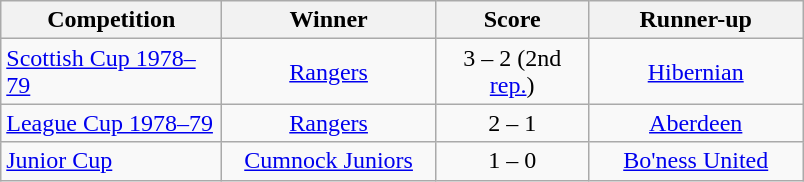<table class="wikitable" style="text-align: center;">
<tr>
<th width=140>Competition</th>
<th width=135>Winner</th>
<th width=95>Score</th>
<th width=135>Runner-up</th>
</tr>
<tr>
<td align=left><a href='#'>Scottish Cup 1978–79</a></td>
<td><a href='#'>Rangers</a></td>
<td>3 – 2 (2nd <a href='#'>rep.</a>)</td>
<td><a href='#'>Hibernian</a></td>
</tr>
<tr>
<td align=left><a href='#'>League Cup 1978–79</a></td>
<td><a href='#'>Rangers</a></td>
<td>2 – 1</td>
<td><a href='#'>Aberdeen</a></td>
</tr>
<tr>
<td align=left><a href='#'>Junior Cup</a></td>
<td><a href='#'>Cumnock Juniors</a></td>
<td>1 – 0</td>
<td><a href='#'>Bo'ness United</a></td>
</tr>
</table>
